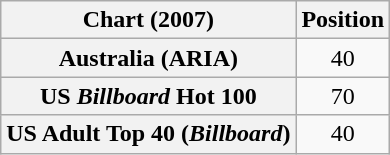<table class="wikitable sortable plainrowheaders" style="text-align:center">
<tr>
<th>Chart (2007)</th>
<th>Position</th>
</tr>
<tr>
<th scope="row">Australia (ARIA)</th>
<td>40</td>
</tr>
<tr>
<th scope="row">US <em>Billboard</em> Hot 100</th>
<td>70</td>
</tr>
<tr>
<th scope="row">US Adult Top 40 (<em>Billboard</em>)</th>
<td>40</td>
</tr>
</table>
